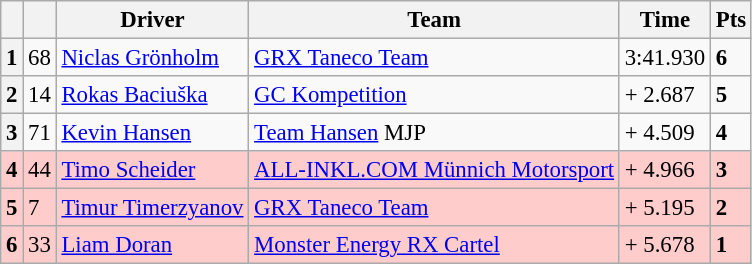<table class="wikitable" style="font-size:95%">
<tr>
<th></th>
<th></th>
<th>Driver</th>
<th>Team</th>
<th>Time</th>
<th>Pts</th>
</tr>
<tr>
<th>1</th>
<td>68</td>
<td> <a href='#'>Niclas Grönholm</a></td>
<td><a href='#'>GRX Taneco Team</a></td>
<td>3:41.930</td>
<td><strong>6</strong></td>
</tr>
<tr>
<th>2</th>
<td>14</td>
<td> <a href='#'>Rokas Baciuška</a></td>
<td><a href='#'>GC Kompetition</a></td>
<td>+ 2.687</td>
<td><strong>5</strong></td>
</tr>
<tr>
<th>3</th>
<td>71</td>
<td> <a href='#'>Kevin Hansen</a></td>
<td><a href='#'>Team Hansen</a> MJP</td>
<td>+ 4.509</td>
<td><strong>4</strong></td>
</tr>
<tr>
<th style="background:#ffcccc;">4</th>
<td style="background:#ffcccc;">44</td>
<td style="background:#ffcccc;"> <a href='#'>Timo Scheider</a></td>
<td style="background:#ffcccc;"><a href='#'>ALL-INKL.COM Münnich Motorsport</a></td>
<td style="background:#ffcccc;">+ 4.966</td>
<td style="background:#ffcccc;"><strong>3</strong></td>
</tr>
<tr>
<th style="background:#ffcccc;">5</th>
<td style="background:#ffcccc;">7</td>
<td style="background:#ffcccc;"> <a href='#'>Timur Timerzyanov</a></td>
<td style="background:#ffcccc;"><a href='#'>GRX Taneco Team</a></td>
<td style="background:#ffcccc;">+ 5.195</td>
<td style="background:#ffcccc;"><strong>2</strong></td>
</tr>
<tr>
<th style="background:#ffcccc;">6</th>
<td style="background:#ffcccc;">33</td>
<td style="background:#ffcccc;"> <a href='#'>Liam Doran</a></td>
<td style="background:#ffcccc;"><a href='#'>Monster Energy RX Cartel</a></td>
<td style="background:#ffcccc;">+ 5.678</td>
<td style="background:#ffcccc;"><strong>1</strong></td>
</tr>
</table>
